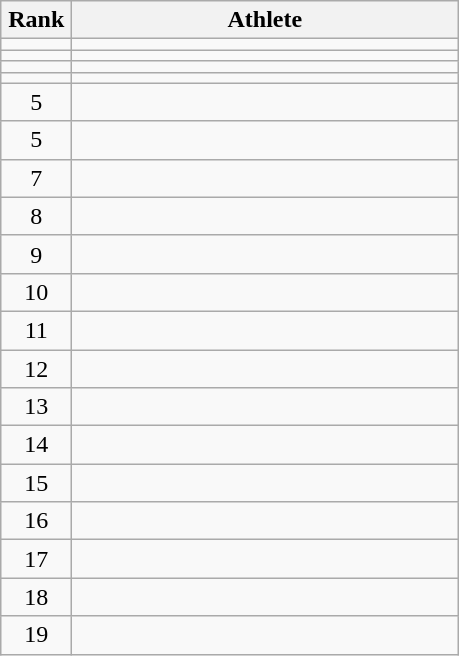<table class="wikitable" style="text-align: center;">
<tr>
<th width=40>Rank</th>
<th width=250>Athlete</th>
</tr>
<tr>
<td></td>
<td align="left"></td>
</tr>
<tr>
<td></td>
<td align="left"></td>
</tr>
<tr>
<td></td>
<td align="left"></td>
</tr>
<tr>
<td></td>
<td align="left"></td>
</tr>
<tr>
<td>5</td>
<td align="left"></td>
</tr>
<tr>
<td>5</td>
<td align="left"></td>
</tr>
<tr>
<td>7</td>
<td align="left"></td>
</tr>
<tr>
<td>8</td>
<td align="left"></td>
</tr>
<tr>
<td>9</td>
<td align="left"></td>
</tr>
<tr>
<td>10</td>
<td align="left"></td>
</tr>
<tr>
<td>11</td>
<td align="left"></td>
</tr>
<tr>
<td>12</td>
<td align="left"></td>
</tr>
<tr>
<td>13</td>
<td align="left"></td>
</tr>
<tr>
<td>14</td>
<td align="left"></td>
</tr>
<tr>
<td>15</td>
<td align="left"></td>
</tr>
<tr>
<td>16</td>
<td align="left"></td>
</tr>
<tr>
<td>17</td>
<td align="left"></td>
</tr>
<tr>
<td>18</td>
<td align="left"></td>
</tr>
<tr>
<td>19</td>
<td align="left"></td>
</tr>
</table>
